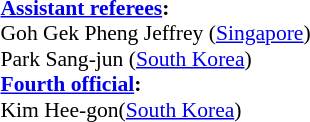<table width=50% style="font-size: 90%">
<tr>
<td><br><strong><a href='#'>Assistant referees</a>:</strong>
<br>Goh Gek Pheng Jeffrey (<a href='#'>Singapore</a>)
<br>Park Sang-jun (<a href='#'>South Korea</a>)
<br><strong><a href='#'>Fourth official</a>:</strong>
<br>Kim Hee-gon(<a href='#'>South Korea</a>)</td>
</tr>
</table>
